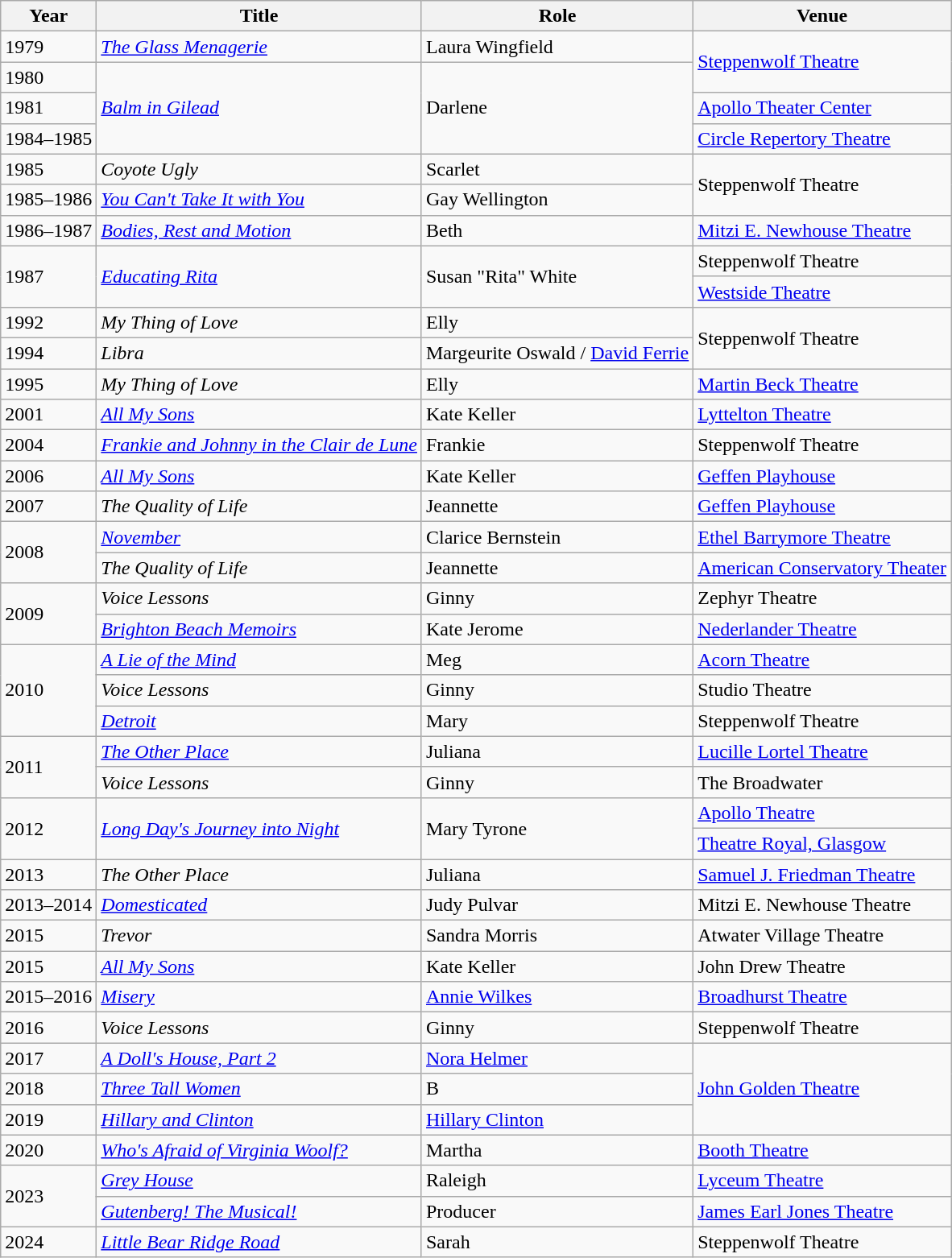<table class="wikitable unsortable">
<tr>
<th>Year</th>
<th>Title</th>
<th>Role</th>
<th>Venue</th>
</tr>
<tr>
<td>1979</td>
<td><em><a href='#'>The Glass Menagerie</a></em></td>
<td>Laura Wingfield</td>
<td rowspan="2"><a href='#'>Steppenwolf Theatre</a></td>
</tr>
<tr>
<td>1980</td>
<td rowspan="3"><em><a href='#'>Balm in Gilead</a></em></td>
<td rowspan="3">Darlene</td>
</tr>
<tr>
<td>1981</td>
<td><a href='#'>Apollo Theater Center</a></td>
</tr>
<tr>
<td>1984–1985</td>
<td><a href='#'>Circle Repertory Theatre</a></td>
</tr>
<tr>
<td>1985</td>
<td><em>Coyote Ugly</em></td>
<td>Scarlet</td>
<td rowspan="2">Steppenwolf Theatre</td>
</tr>
<tr>
<td>1985–1986</td>
<td><em><a href='#'>You Can't Take It with You</a></em></td>
<td>Gay Wellington</td>
</tr>
<tr>
<td>1986–1987</td>
<td><em><a href='#'>Bodies, Rest and Motion</a></em></td>
<td>Beth</td>
<td><a href='#'>Mitzi E. Newhouse Theatre</a></td>
</tr>
<tr>
<td rowspan="2">1987</td>
<td rowspan="2"><em><a href='#'>Educating Rita</a></em></td>
<td rowspan="2">Susan "Rita" White</td>
<td>Steppenwolf Theatre</td>
</tr>
<tr>
<td><a href='#'>Westside Theatre</a></td>
</tr>
<tr>
<td>1992</td>
<td><em>My Thing of Love</em></td>
<td>Elly</td>
<td rowspan="2">Steppenwolf Theatre</td>
</tr>
<tr>
<td>1994</td>
<td><em>Libra</em></td>
<td>Margeurite Oswald / <a href='#'>David Ferrie</a></td>
</tr>
<tr>
<td>1995</td>
<td><em>My Thing of Love</em></td>
<td>Elly</td>
<td><a href='#'>Martin Beck Theatre</a></td>
</tr>
<tr>
<td>2001</td>
<td><em><a href='#'>All My Sons</a></em></td>
<td>Kate Keller</td>
<td><a href='#'>Lyttelton Theatre</a></td>
</tr>
<tr>
<td>2004</td>
<td><em><a href='#'>Frankie and Johnny in the Clair de Lune</a></em></td>
<td>Frankie</td>
<td>Steppenwolf Theatre</td>
</tr>
<tr>
<td>2006</td>
<td><em><a href='#'>All My Sons</a></em></td>
<td>Kate Keller</td>
<td><a href='#'>Geffen Playhouse</a></td>
</tr>
<tr>
<td>2007</td>
<td><em>The Quality of Life</em></td>
<td>Jeannette</td>
<td><a href='#'>Geffen Playhouse</a></td>
</tr>
<tr>
<td rowspan="2">2008</td>
<td><em><a href='#'>November</a></em></td>
<td>Clarice Bernstein</td>
<td><a href='#'>Ethel Barrymore Theatre</a></td>
</tr>
<tr>
<td><em>The Quality of Life</em></td>
<td>Jeannette</td>
<td><a href='#'>American Conservatory Theater</a></td>
</tr>
<tr>
<td rowspan="2">2009</td>
<td><em>Voice Lessons</em></td>
<td>Ginny</td>
<td>Zephyr Theatre</td>
</tr>
<tr>
<td><em><a href='#'>Brighton Beach Memoirs</a></em></td>
<td>Kate Jerome</td>
<td><a href='#'>Nederlander Theatre</a></td>
</tr>
<tr>
<td rowspan="3">2010</td>
<td><em><a href='#'>A Lie of the Mind</a></em></td>
<td>Meg</td>
<td><a href='#'>Acorn Theatre</a></td>
</tr>
<tr>
<td><em>Voice Lessons</em></td>
<td>Ginny</td>
<td>Studio Theatre</td>
</tr>
<tr>
<td><em><a href='#'>Detroit</a></em></td>
<td>Mary</td>
<td>Steppenwolf Theatre</td>
</tr>
<tr>
<td rowspan="2">2011</td>
<td><em><a href='#'>The Other Place</a></em></td>
<td>Juliana</td>
<td><a href='#'>Lucille Lortel Theatre</a></td>
</tr>
<tr>
<td><em>Voice Lessons</em></td>
<td>Ginny</td>
<td>The Broadwater</td>
</tr>
<tr>
<td rowspan="2">2012</td>
<td rowspan="2"><em><a href='#'>Long Day's Journey into Night</a></em></td>
<td rowspan="2">Mary Tyrone</td>
<td><a href='#'>Apollo Theatre</a></td>
</tr>
<tr>
<td><a href='#'>Theatre Royal, Glasgow</a></td>
</tr>
<tr>
<td>2013</td>
<td><em>The Other Place</em></td>
<td>Juliana</td>
<td><a href='#'>Samuel J. Friedman Theatre</a></td>
</tr>
<tr>
<td>2013–2014</td>
<td><em><a href='#'>Domesticated</a></em></td>
<td>Judy Pulvar</td>
<td>Mitzi E. Newhouse Theatre</td>
</tr>
<tr>
<td>2015</td>
<td><em>Trevor</em></td>
<td>Sandra Morris</td>
<td>Atwater Village Theatre</td>
</tr>
<tr>
<td>2015</td>
<td><em><a href='#'>All My Sons</a></em></td>
<td>Kate Keller</td>
<td>John Drew Theatre</td>
</tr>
<tr>
<td>2015–2016</td>
<td><em><a href='#'>Misery</a></em></td>
<td><a href='#'>Annie Wilkes</a></td>
<td><a href='#'>Broadhurst Theatre</a></td>
</tr>
<tr>
<td>2016</td>
<td><em>Voice Lessons</em></td>
<td>Ginny</td>
<td>Steppenwolf Theatre</td>
</tr>
<tr>
<td>2017</td>
<td><em><a href='#'>A Doll's House, Part 2</a></em></td>
<td><a href='#'>Nora Helmer</a></td>
<td rowspan="3"><a href='#'>John Golden Theatre</a></td>
</tr>
<tr>
<td>2018</td>
<td><em><a href='#'>Three Tall Women</a></em></td>
<td>B</td>
</tr>
<tr>
<td>2019</td>
<td><em><a href='#'>Hillary and Clinton</a></em></td>
<td><a href='#'>Hillary Clinton</a></td>
</tr>
<tr>
<td>2020</td>
<td><em><a href='#'>Who's Afraid of Virginia Woolf?</a></em></td>
<td>Martha</td>
<td><a href='#'>Booth Theatre</a></td>
</tr>
<tr>
<td rowspan="2">2023</td>
<td><em><a href='#'>Grey House</a></em></td>
<td>Raleigh</td>
<td><a href='#'>Lyceum Theatre</a></td>
</tr>
<tr>
<td><em><a href='#'>Gutenberg! The Musical!</a></em></td>
<td>Producer</td>
<td><a href='#'>James Earl Jones Theatre</a></td>
</tr>
<tr>
<td>2024</td>
<td><em><a href='#'>Little Bear Ridge Road</a></em></td>
<td>Sarah</td>
<td>Steppenwolf Theatre</td>
</tr>
</table>
